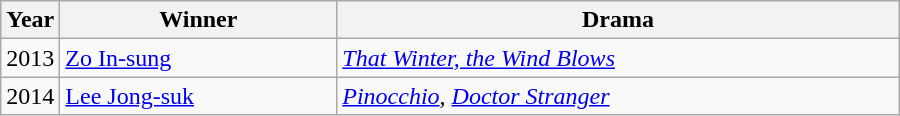<table class="wikitable" style="width:600px">
<tr>
<th width=10>Year</th>
<th>Winner</th>
<th>Drama</th>
</tr>
<tr>
<td>2013</td>
<td><a href='#'>Zo In-sung</a></td>
<td><em><a href='#'>That Winter, the Wind Blows</a></em></td>
</tr>
<tr>
<td>2014</td>
<td><a href='#'>Lee Jong-suk</a></td>
<td><em><a href='#'>Pinocchio</a></em>, <em><a href='#'>Doctor Stranger</a></em></td>
</tr>
</table>
